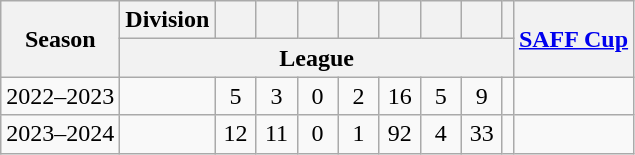<table class="wikitable sortable" style="text-align: center">
<tr>
<th rowspan="2" scope="col">Season</th>
<th scope="col">Division</th>
<th scope="col" data-sort-type="number" width="20"></th>
<th scope="col" data-sort-type="number" width="20"></th>
<th scope="col" data-sort-type="number" width="20"></th>
<th scope="col" data-sort-type="number" width="20"></th>
<th scope="col" data-sort-type="number" width="20"></th>
<th scope="col" data-sort-type="number" width="20"></th>
<th scope="col" data-sort-type="number" width="20"></th>
<th scope="col" data-sort-type="number"></th>
<th rowspan="2" scope="col"><a href='#'>SAFF Cup</a></th>
</tr>
<tr class="unsortable">
<th colspan="9" scope="col">League</th>
</tr>
<tr>
<td scope="row">2022–2023</td>
<td></td>
<td>5</td>
<td>3</td>
<td>0</td>
<td>2</td>
<td>16</td>
<td>5</td>
<td>9</td>
<td></td>
<td></td>
</tr>
<tr>
<td scope="row">2023–2024</td>
<td></td>
<td>12</td>
<td>11</td>
<td>0</td>
<td>1</td>
<td>92</td>
<td>4</td>
<td>33</td>
<td></td>
<td></td>
</tr>
</table>
